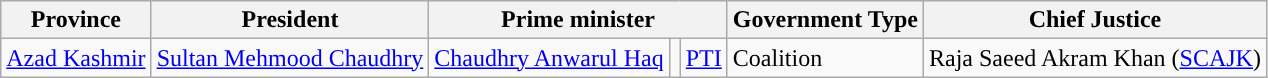<table class="wikitable sortable">
<tr>
<th>Province</th>
<th>President</th>
<th colspan="3">Prime minister</th>
<th>Government Type</th>
<th>Chief Justice</th>
</tr>
<tr>
<td><a href='#'>Azad Kashmir</a></td>
<td><a href='#'>Sultan Mehmood Chaudhry</a></td>
<td><a href='#'>Chaudhry Anwarul Haq</a></td>
<td style="background-color: "></td>
<td><a href='#'>PTI</a></td>
<td>Coalition</td>
<td>Raja Saeed Akram Khan (<a href='#'>SCAJK</a>)</td>
</tr>
</table>
